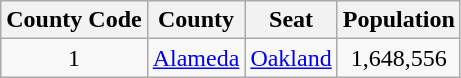<table class="wikitable sortable" style="text-align:center;">
<tr>
<th> County Code</th>
<th>County</th>
<th>Seat</th>
<th>Population</th>
</tr>
<tr>
<td>1</td>
<td><a href='#'>Alameda</a></td>
<td><a href='#'>Oakland</a></td>
<td>1,648,556</td>
</tr>
</table>
